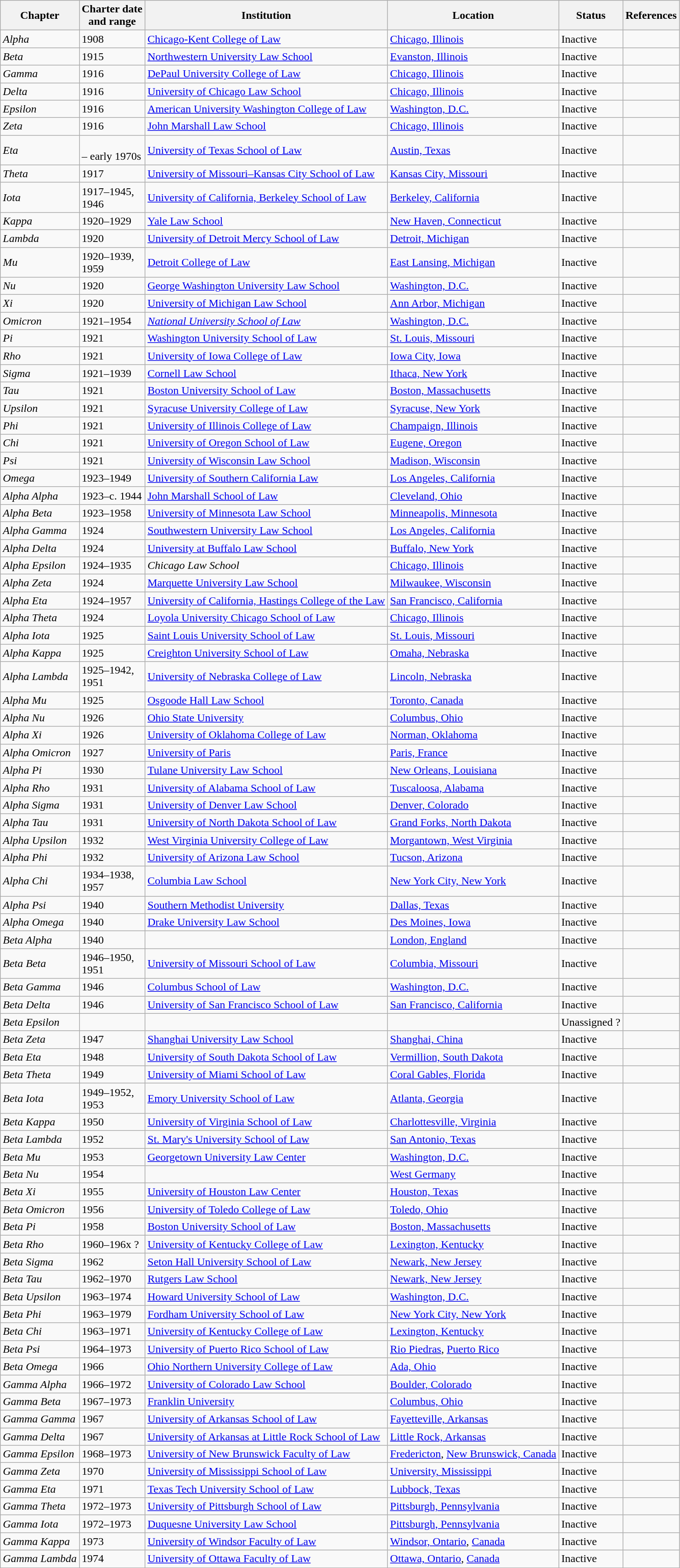<table class="wikitable sortable">
<tr>
<th>Chapter</th>
<th>Charter date<br>and range</th>
<th>Institution</th>
<th>Location</th>
<th>Status</th>
<th>References</th>
</tr>
<tr>
<td><em>Alpha</em></td>
<td>1908</td>
<td><a href='#'>Chicago-Kent College of Law</a></td>
<td><a href='#'>Chicago, Illinois</a></td>
<td>Inactive</td>
<td></td>
</tr>
<tr>
<td><em>Beta</em></td>
<td>1915</td>
<td><a href='#'>Northwestern University Law School</a></td>
<td><a href='#'>Evanston, Illinois</a></td>
<td>Inactive</td>
<td></td>
</tr>
<tr>
<td><em>Gamma</em></td>
<td>1916</td>
<td><a href='#'>DePaul University College of Law</a></td>
<td><a href='#'>Chicago, Illinois</a></td>
<td>Inactive</td>
<td></td>
</tr>
<tr>
<td><em>Delta</em></td>
<td>1916</td>
<td><a href='#'>University of Chicago Law School</a></td>
<td><a href='#'>Chicago, Illinois</a></td>
<td>Inactive</td>
<td></td>
</tr>
<tr>
<td><em>Epsilon</em></td>
<td>1916</td>
<td><a href='#'>American University Washington College of Law</a></td>
<td><a href='#'>Washington, D.C.</a></td>
<td>Inactive</td>
<td></td>
</tr>
<tr>
<td><em>Zeta</em></td>
<td>1916</td>
<td><a href='#'>John Marshall Law School</a></td>
<td><a href='#'>Chicago, Illinois</a></td>
<td>Inactive</td>
<td></td>
</tr>
<tr>
<td><em>Eta</em></td>
<td><br>– early 1970s</td>
<td><a href='#'>University of Texas School of Law</a></td>
<td><a href='#'>Austin, Texas</a></td>
<td>Inactive</td>
<td></td>
</tr>
<tr>
<td><em>Theta</em></td>
<td>1917</td>
<td><a href='#'>University of Missouri–Kansas City School of Law</a></td>
<td><a href='#'>Kansas City, Missouri</a></td>
<td>Inactive</td>
<td></td>
</tr>
<tr>
<td><em>Iota</em></td>
<td>1917–1945,<br>1946</td>
<td><a href='#'>University of California, Berkeley School of Law</a></td>
<td><a href='#'>Berkeley, California</a></td>
<td>Inactive</td>
<td></td>
</tr>
<tr>
<td><em>Kappa</em></td>
<td>1920–1929</td>
<td><a href='#'>Yale Law School</a></td>
<td><a href='#'>New Haven, Connecticut</a></td>
<td>Inactive</td>
<td></td>
</tr>
<tr>
<td><em>Lambda</em></td>
<td>1920</td>
<td><a href='#'>University of Detroit Mercy School of Law</a></td>
<td><a href='#'>Detroit, Michigan</a></td>
<td>Inactive</td>
<td></td>
</tr>
<tr>
<td><em>Mu</em></td>
<td>1920–1939,<br> 1959</td>
<td><a href='#'>Detroit College of Law</a></td>
<td><a href='#'>East Lansing, Michigan</a></td>
<td>Inactive</td>
<td></td>
</tr>
<tr>
<td><em>Nu</em></td>
<td>1920</td>
<td><a href='#'>George Washington University Law School</a></td>
<td><a href='#'>Washington, D.C.</a></td>
<td>Inactive</td>
<td></td>
</tr>
<tr>
<td><em>Xi</em></td>
<td>1920</td>
<td><a href='#'>University of Michigan Law School</a></td>
<td><a href='#'>Ann Arbor, Michigan</a></td>
<td>Inactive</td>
<td></td>
</tr>
<tr>
<td><em>Omicron</em></td>
<td>1921–1954</td>
<td><em><a href='#'>National University School of Law</a></em></td>
<td><a href='#'>Washington, D.C.</a></td>
<td>Inactive</td>
<td></td>
</tr>
<tr>
<td><em>Pi</em></td>
<td>1921</td>
<td><a href='#'>Washington University School of Law</a></td>
<td><a href='#'>St. Louis, Missouri</a></td>
<td>Inactive</td>
<td></td>
</tr>
<tr>
<td><em>Rho</em></td>
<td>1921</td>
<td><a href='#'>University of Iowa College of Law</a></td>
<td><a href='#'>Iowa City, Iowa</a></td>
<td>Inactive</td>
<td></td>
</tr>
<tr>
<td><em>Sigma</em></td>
<td>1921–1939</td>
<td><a href='#'>Cornell Law School</a></td>
<td><a href='#'>Ithaca, New York</a></td>
<td>Inactive</td>
<td></td>
</tr>
<tr>
<td><em>Tau</em></td>
<td>1921</td>
<td><a href='#'>Boston University School of Law</a></td>
<td><a href='#'>Boston, Massachusetts</a></td>
<td>Inactive</td>
<td></td>
</tr>
<tr>
<td><em>Upsilon</em></td>
<td>1921</td>
<td><a href='#'>Syracuse University College of Law</a></td>
<td><a href='#'>Syracuse, New York</a></td>
<td>Inactive</td>
<td></td>
</tr>
<tr>
<td><em>Phi</em></td>
<td>1921</td>
<td><a href='#'>University of Illinois College of Law</a></td>
<td><a href='#'>Champaign, Illinois</a></td>
<td>Inactive</td>
<td></td>
</tr>
<tr>
<td><em>Chi</em></td>
<td>1921</td>
<td><a href='#'>University of Oregon School of Law</a></td>
<td><a href='#'>Eugene, Oregon</a></td>
<td>Inactive</td>
<td></td>
</tr>
<tr>
<td><em>Psi</em></td>
<td>1921</td>
<td><a href='#'>University of Wisconsin Law School</a></td>
<td><a href='#'>Madison, Wisconsin</a></td>
<td>Inactive</td>
<td></td>
</tr>
<tr>
<td><em>Omega</em></td>
<td>1923–1949</td>
<td><a href='#'>University of Southern California Law</a></td>
<td><a href='#'>Los Angeles, California</a></td>
<td>Inactive</td>
<td></td>
</tr>
<tr>
<td><em>Alpha Alpha</em></td>
<td>1923–c. 1944</td>
<td><a href='#'>John Marshall School of Law</a></td>
<td><a href='#'>Cleveland, Ohio</a></td>
<td>Inactive</td>
<td></td>
</tr>
<tr>
<td><em>Alpha Beta</em></td>
<td>1923–1958</td>
<td><a href='#'>University of Minnesota Law School</a></td>
<td><a href='#'>Minneapolis, Minnesota</a></td>
<td>Inactive</td>
<td></td>
</tr>
<tr>
<td><em>Alpha Gamma</em></td>
<td>1924</td>
<td><a href='#'>Southwestern University Law School</a></td>
<td><a href='#'>Los Angeles, California</a></td>
<td>Inactive</td>
<td></td>
</tr>
<tr>
<td><em>Alpha Delta</em></td>
<td>1924</td>
<td><a href='#'>University at Buffalo Law School</a></td>
<td><a href='#'>Buffalo, New York</a></td>
<td>Inactive</td>
<td></td>
</tr>
<tr>
<td><em>Alpha Epsilon</em></td>
<td>1924–1935</td>
<td><em>Chicago Law School</em></td>
<td><a href='#'>Chicago, Illinois</a></td>
<td>Inactive</td>
<td></td>
</tr>
<tr>
<td><em>Alpha Zeta</em></td>
<td>1924</td>
<td><a href='#'>Marquette University Law School</a></td>
<td><a href='#'>Milwaukee, Wisconsin</a></td>
<td>Inactive</td>
<td></td>
</tr>
<tr>
<td><em>Alpha Eta</em></td>
<td>1924–1957</td>
<td><a href='#'>University of California, Hastings College of the Law</a></td>
<td><a href='#'>San Francisco, California</a></td>
<td>Inactive</td>
<td></td>
</tr>
<tr>
<td><em>Alpha Theta</em></td>
<td>1924</td>
<td><a href='#'>Loyola University Chicago School of Law</a></td>
<td><a href='#'>Chicago, Illinois</a></td>
<td>Inactive</td>
<td></td>
</tr>
<tr>
<td><em>Alpha Iota</em></td>
<td>1925</td>
<td><a href='#'>Saint Louis University School of Law</a></td>
<td><a href='#'>St. Louis, Missouri</a></td>
<td>Inactive</td>
<td></td>
</tr>
<tr>
<td><em>Alpha Kappa</em></td>
<td>1925</td>
<td><a href='#'>Creighton University School of Law</a></td>
<td><a href='#'>Omaha, Nebraska</a></td>
<td>Inactive</td>
<td></td>
</tr>
<tr>
<td><em>Alpha Lambda</em></td>
<td>1925–1942,<br>1951</td>
<td><a href='#'>University of Nebraska College of Law</a></td>
<td><a href='#'>Lincoln, Nebraska</a></td>
<td>Inactive</td>
<td></td>
</tr>
<tr>
<td><em>Alpha Mu</em></td>
<td>1925</td>
<td><a href='#'>Osgoode Hall Law School</a></td>
<td><a href='#'>Toronto, Canada</a></td>
<td>Inactive</td>
<td></td>
</tr>
<tr>
<td><em>Alpha Nu</em></td>
<td>1926</td>
<td><a href='#'>Ohio State University</a></td>
<td><a href='#'>Columbus, Ohio</a></td>
<td>Inactive</td>
<td></td>
</tr>
<tr>
<td><em>Alpha Xi</em></td>
<td>1926</td>
<td><a href='#'>University of Oklahoma College of Law</a></td>
<td><a href='#'>Norman, Oklahoma</a></td>
<td>Inactive</td>
<td></td>
</tr>
<tr>
<td><em>Alpha Omicron</em></td>
<td>1927</td>
<td><a href='#'>University of Paris</a></td>
<td><a href='#'>Paris, France</a></td>
<td>Inactive</td>
<td></td>
</tr>
<tr>
<td><em>Alpha Pi</em></td>
<td>1930</td>
<td><a href='#'>Tulane University Law School</a></td>
<td><a href='#'>New Orleans, Louisiana</a></td>
<td>Inactive</td>
<td></td>
</tr>
<tr>
<td><em>Alpha Rho</em></td>
<td>1931</td>
<td><a href='#'>University of Alabama School of Law</a></td>
<td><a href='#'>Tuscaloosa, Alabama</a></td>
<td>Inactive</td>
<td></td>
</tr>
<tr>
<td><em>Alpha Sigma</em></td>
<td>1931</td>
<td><a href='#'>University of Denver Law School</a></td>
<td><a href='#'>Denver, Colorado</a></td>
<td>Inactive</td>
<td></td>
</tr>
<tr>
<td><em>Alpha Tau</em></td>
<td>1931</td>
<td><a href='#'>University of North Dakota School of Law</a></td>
<td><a href='#'>Grand Forks, North Dakota</a></td>
<td>Inactive</td>
<td></td>
</tr>
<tr>
<td><em>Alpha Upsilon</em></td>
<td>1932</td>
<td><a href='#'>West Virginia University College of Law</a></td>
<td><a href='#'>Morgantown, West Virginia</a></td>
<td>Inactive</td>
<td></td>
</tr>
<tr>
<td><em>Alpha Phi</em></td>
<td>1932</td>
<td><a href='#'>University of Arizona Law School</a></td>
<td><a href='#'>Tucson, Arizona</a></td>
<td>Inactive</td>
<td></td>
</tr>
<tr>
<td><em>Alpha Chi</em></td>
<td>1934–1938,<br>1957</td>
<td><a href='#'>Columbia Law School</a></td>
<td><a href='#'>New York City, New York</a></td>
<td>Inactive</td>
<td></td>
</tr>
<tr>
<td><em>Alpha Psi</em></td>
<td>1940</td>
<td><a href='#'>Southern Methodist University</a></td>
<td><a href='#'>Dallas, Texas</a></td>
<td>Inactive</td>
<td></td>
</tr>
<tr>
<td><em>Alpha Omega</em></td>
<td>1940</td>
<td><a href='#'>Drake University Law School</a></td>
<td><a href='#'>Des Moines, Iowa</a></td>
<td>Inactive</td>
<td></td>
</tr>
<tr>
<td><em>Beta Alpha</em></td>
<td>1940</td>
<td></td>
<td><a href='#'>London, England</a></td>
<td>Inactive</td>
<td></td>
</tr>
<tr>
<td><em>Beta Beta</em></td>
<td>1946–1950,<br>1951</td>
<td><a href='#'>University of Missouri School of Law</a></td>
<td><a href='#'>Columbia, Missouri</a></td>
<td>Inactive</td>
<td></td>
</tr>
<tr>
<td><em>Beta Gamma</em></td>
<td>1946</td>
<td><a href='#'>Columbus School of Law</a></td>
<td><a href='#'>Washington, D.C.</a></td>
<td>Inactive</td>
<td></td>
</tr>
<tr>
<td><em>Beta Delta</em></td>
<td>1946</td>
<td><a href='#'>University of San Francisco School of Law</a></td>
<td><a href='#'>San Francisco, California</a></td>
<td>Inactive</td>
<td></td>
</tr>
<tr>
<td><em>Beta Epsilon</em></td>
<td></td>
<td></td>
<td></td>
<td>Unassigned ?</td>
<td></td>
</tr>
<tr>
<td><em>Beta Zeta</em></td>
<td>1947</td>
<td><a href='#'>Shanghai University Law School</a></td>
<td><a href='#'>Shanghai, China</a></td>
<td>Inactive</td>
<td></td>
</tr>
<tr>
<td><em>Beta Eta</em></td>
<td>1948</td>
<td><a href='#'>University of South Dakota School of Law</a></td>
<td><a href='#'>Vermillion, South Dakota</a></td>
<td>Inactive</td>
<td></td>
</tr>
<tr>
<td><em>Beta Theta</em></td>
<td>1949</td>
<td><a href='#'>University of Miami School of Law</a></td>
<td><a href='#'>Coral Gables, Florida</a></td>
<td>Inactive</td>
<td></td>
</tr>
<tr>
<td><em>Beta Iota</em></td>
<td>1949–1952,<br>1953</td>
<td><a href='#'>Emory University School of Law</a></td>
<td><a href='#'>Atlanta, Georgia</a></td>
<td>Inactive</td>
<td></td>
</tr>
<tr>
<td><em>Beta Kappa</em></td>
<td>1950</td>
<td><a href='#'>University of Virginia School of Law</a></td>
<td><a href='#'>Charlottesville, Virginia</a></td>
<td>Inactive</td>
<td></td>
</tr>
<tr>
<td><em>Beta Lambda</em></td>
<td>1952</td>
<td><a href='#'>St. Mary's University School of Law</a></td>
<td><a href='#'>San Antonio, Texas</a></td>
<td>Inactive</td>
<td></td>
</tr>
<tr>
<td><em>Beta Mu</em></td>
<td>1953</td>
<td><a href='#'>Georgetown University Law Center</a></td>
<td><a href='#'>Washington, D.C.</a></td>
<td>Inactive</td>
<td></td>
</tr>
<tr>
<td><em>Beta Nu</em></td>
<td>1954</td>
<td></td>
<td><a href='#'>West Germany</a></td>
<td>Inactive</td>
<td></td>
</tr>
<tr>
<td><em>Beta Xi</em></td>
<td>1955</td>
<td><a href='#'>University of Houston Law Center</a></td>
<td><a href='#'>Houston, Texas</a></td>
<td>Inactive</td>
<td></td>
</tr>
<tr>
<td><em>Beta Omicron</em></td>
<td>1956</td>
<td><a href='#'>University of Toledo College of Law</a></td>
<td><a href='#'>Toledo, Ohio</a></td>
<td>Inactive</td>
<td></td>
</tr>
<tr>
<td><em>Beta Pi</em></td>
<td>1958</td>
<td><a href='#'>Boston University School of Law</a></td>
<td><a href='#'>Boston, Massachusetts</a></td>
<td>Inactive</td>
<td></td>
</tr>
<tr>
<td><em>Beta Rho</em></td>
<td>1960–196x ?</td>
<td><a href='#'>University of Kentucky College of Law</a></td>
<td><a href='#'>Lexington, Kentucky</a></td>
<td>Inactive</td>
<td></td>
</tr>
<tr>
<td><em>Beta Sigma</em></td>
<td>1962</td>
<td><a href='#'>Seton Hall University School of Law</a></td>
<td><a href='#'>Newark, New Jersey</a></td>
<td>Inactive</td>
<td></td>
</tr>
<tr>
<td><em>Beta Tau</em></td>
<td>1962–1970</td>
<td><a href='#'>Rutgers Law School</a></td>
<td><a href='#'>Newark, New Jersey</a></td>
<td>Inactive</td>
<td></td>
</tr>
<tr>
<td><em>Beta Upsilon</em></td>
<td>1963–1974</td>
<td><a href='#'>Howard University School of Law</a></td>
<td><a href='#'>Washington, D.C.</a></td>
<td>Inactive</td>
<td></td>
</tr>
<tr>
<td><em>Beta Phi</em></td>
<td>1963–1979</td>
<td><a href='#'>Fordham University School of Law</a></td>
<td><a href='#'>New York City, New York</a></td>
<td>Inactive</td>
<td></td>
</tr>
<tr>
<td><em>Beta Chi</em></td>
<td>1963–1971</td>
<td><a href='#'>University of Kentucky College of Law</a></td>
<td><a href='#'>Lexington, Kentucky</a></td>
<td>Inactive</td>
<td></td>
</tr>
<tr>
<td><em>Beta Psi</em></td>
<td>1964–1973</td>
<td><a href='#'>University of Puerto Rico School of Law</a></td>
<td><a href='#'>Rio Piedras</a>, <a href='#'>Puerto Rico</a></td>
<td>Inactive</td>
<td></td>
</tr>
<tr>
<td><em>Beta Omega</em></td>
<td>1966</td>
<td><a href='#'>Ohio Northern University College of Law</a></td>
<td><a href='#'>Ada, Ohio</a></td>
<td>Inactive</td>
<td></td>
</tr>
<tr>
<td><em>Gamma Alpha</em></td>
<td>1966–1972</td>
<td><a href='#'>University of Colorado Law School</a></td>
<td><a href='#'>Boulder, Colorado</a></td>
<td>Inactive</td>
<td></td>
</tr>
<tr>
<td><em>Gamma Beta</em></td>
<td>1967–1973</td>
<td><a href='#'>Franklin University</a></td>
<td><a href='#'>Columbus, Ohio</a></td>
<td>Inactive</td>
<td></td>
</tr>
<tr>
<td><em>Gamma Gamma</em></td>
<td>1967</td>
<td><a href='#'>University of Arkansas School of Law</a></td>
<td><a href='#'>Fayetteville, Arkansas</a></td>
<td>Inactive</td>
<td></td>
</tr>
<tr>
<td><em>Gamma Delta</em></td>
<td>1967</td>
<td><a href='#'>University of Arkansas at Little Rock School of Law</a></td>
<td><a href='#'>Little Rock, Arkansas</a></td>
<td>Inactive</td>
<td></td>
</tr>
<tr>
<td><em>Gamma Epsilon</em></td>
<td>1968–1973</td>
<td><a href='#'>University of New Brunswick Faculty of Law</a></td>
<td><a href='#'>Fredericton</a>, <a href='#'>New Brunswick, Canada</a></td>
<td>Inactive</td>
<td></td>
</tr>
<tr>
<td><em>Gamma Zeta</em></td>
<td>1970</td>
<td><a href='#'>University of Mississippi School of Law</a></td>
<td><a href='#'>University, Mississippi</a></td>
<td>Inactive</td>
<td></td>
</tr>
<tr>
<td><em>Gamma Eta</em></td>
<td>1971</td>
<td><a href='#'>Texas Tech University School of Law</a></td>
<td><a href='#'>Lubbock, Texas</a></td>
<td>Inactive</td>
<td></td>
</tr>
<tr>
<td><em>Gamma Theta</em></td>
<td>1972–1973</td>
<td><a href='#'>University of Pittsburgh School of Law</a></td>
<td><a href='#'>Pittsburgh, Pennsylvania</a></td>
<td>Inactive</td>
<td></td>
</tr>
<tr>
<td><em>Gamma Iota</em></td>
<td>1972–1973</td>
<td><a href='#'>Duquesne University Law School</a></td>
<td><a href='#'>Pittsburgh, Pennsylvania</a></td>
<td>Inactive</td>
<td></td>
</tr>
<tr>
<td><em>Gamma Kappa</em></td>
<td>1973</td>
<td><a href='#'>University of Windsor Faculty of Law</a></td>
<td><a href='#'>Windsor, Ontario</a>, <a href='#'>Canada</a></td>
<td>Inactive</td>
<td></td>
</tr>
<tr>
<td><em>Gamma Lambda</em></td>
<td>1974</td>
<td><a href='#'>University of Ottawa Faculty of Law</a></td>
<td><a href='#'>Ottawa, Ontario</a>, <a href='#'>Canada</a></td>
<td>Inactive</td>
<td></td>
</tr>
</table>
